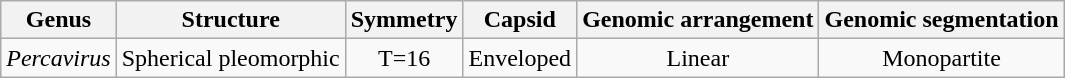<table class="wikitable sortable" style="text-align:center">
<tr>
<th>Genus</th>
<th>Structure</th>
<th>Symmetry</th>
<th>Capsid</th>
<th>Genomic arrangement</th>
<th>Genomic segmentation</th>
</tr>
<tr>
<td><em>Percavirus</em></td>
<td>Spherical pleomorphic</td>
<td>T=16</td>
<td>Enveloped</td>
<td>Linear</td>
<td>Monopartite</td>
</tr>
</table>
